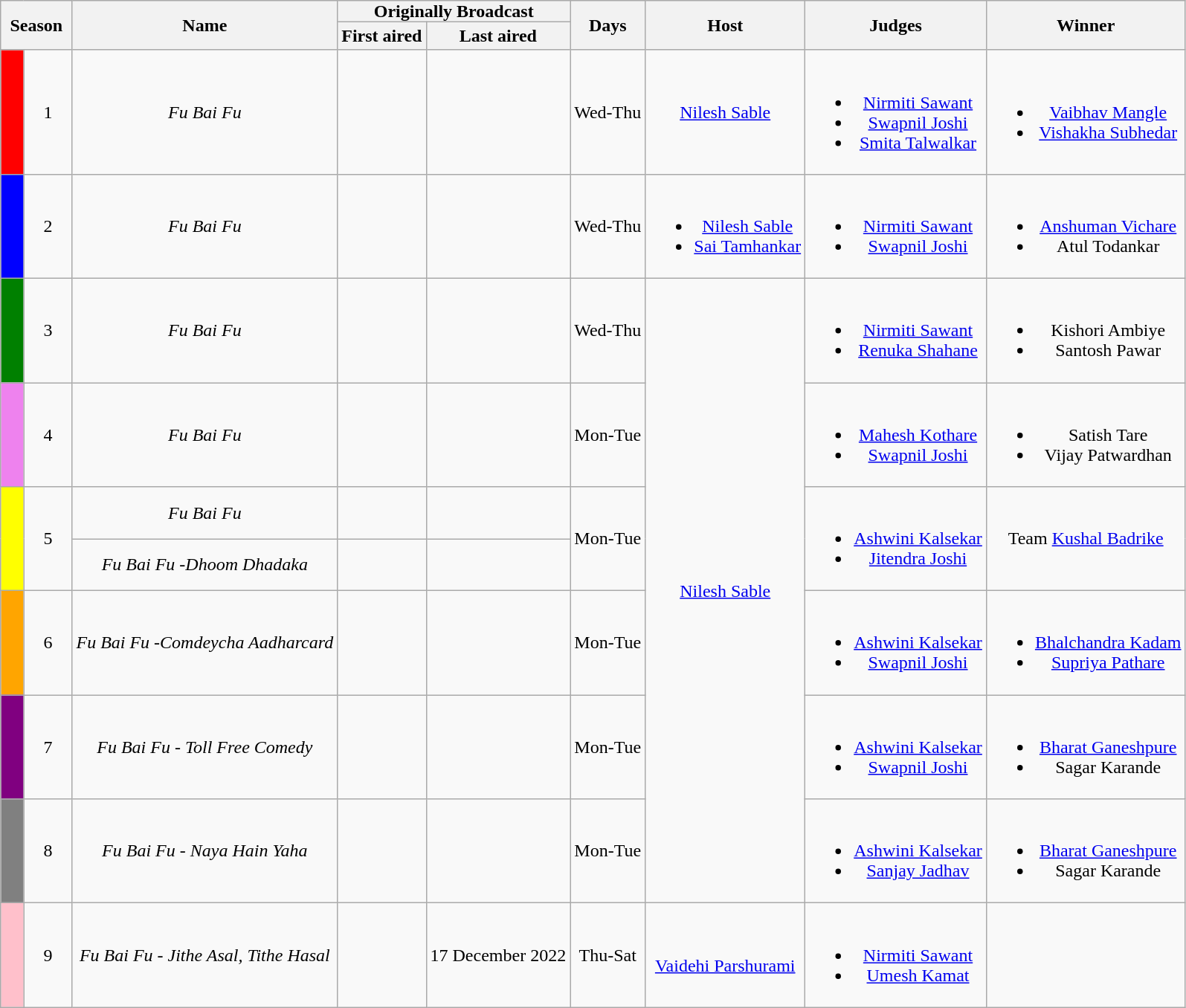<table class="wikitable" style="text-align:center">
<tr>
<th style="padding: 0 8px" colspan="2" rowspan="2">Season</th>
<th style="padding: 0 8px" rowspan="2">Name</th>
<th style="padding: 0 8px" colspan="2">Originally Broadcast</th>
<th style="padding: 0 8px" rowspan="2">Days</th>
<th style="padding: 0 8px" rowspan="2">Host</th>
<th style="padding: 0 8px" rowspan="2">Judges</th>
<th style="padding: 0 8px" rowspan="2">Winner</th>
</tr>
<tr>
<th style="padding: 1 8px">First aired</th>
<th style="padding: 1 8px">Last aired</th>
</tr>
<tr>
<td style="background:Red"></td>
<td align="center">1</td>
<td align="center"><em>Fu Bai Fu</em></td>
<td align="center"></td>
<td align="center"></td>
<td align="center">Wed-Thu</td>
<td align="center"><a href='#'>Nilesh Sable</a></td>
<td><br><ul><li><a href='#'>Nirmiti Sawant</a></li><li><a href='#'>Swapnil Joshi</a></li><li><a href='#'>Smita Talwalkar</a></li></ul></td>
<td><br><ul><li><a href='#'>Vaibhav Mangle</a></li><li><a href='#'>Vishakha Subhedar</a></li></ul></td>
</tr>
<tr>
<td style="background:Blue"></td>
<td align="center">2</td>
<td align="center"><em>Fu Bai Fu</em></td>
<td align="center"></td>
<td align="center"></td>
<td align="center">Wed-Thu</td>
<td><br><ul><li><a href='#'>Nilesh Sable</a></li><li><a href='#'>Sai Tamhankar</a></li></ul></td>
<td><br><ul><li><a href='#'>Nirmiti Sawant</a></li><li><a href='#'>Swapnil Joshi</a></li></ul></td>
<td><br><ul><li><a href='#'>Anshuman Vichare</a></li><li>Atul Todankar</li></ul></td>
</tr>
<tr>
<td style="background:Green"></td>
<td align="center">3</td>
<td align="center"><em>Fu Bai Fu</em></td>
<td align="center"></td>
<td align="center"></td>
<td align="center">Wed-Thu</td>
<td align="center" rowspan="7"><a href='#'>Nilesh Sable</a></td>
<td><br><ul><li><a href='#'>Nirmiti Sawant</a></li><li><a href='#'>Renuka Shahane</a></li></ul></td>
<td><br><ul><li>Kishori Ambiye</li><li>Santosh Pawar</li></ul></td>
</tr>
<tr>
<td style="background:Violet"></td>
<td align="center">4</td>
<td align="center"><em>Fu Bai Fu</em></td>
<td align="center"></td>
<td align="center"></td>
<td align="center">Mon-Tue</td>
<td><br><ul><li><a href='#'>Mahesh Kothare</a></li><li><a href='#'>Swapnil Joshi</a></li></ul></td>
<td><br><ul><li>Satish Tare</li><li>Vijay Patwardhan</li></ul></td>
</tr>
<tr>
<td style="background:Yellow" rowspan="2"></td>
<td align="center" rowspan="2">5</td>
<td align="center"><em>Fu Bai Fu</em></td>
<td align="center"></td>
<td align="center"></td>
<td align="center" rowspan="2">Mon-Tue</td>
<td rowspan="2"><br><ul><li><a href='#'>Ashwini Kalsekar</a></li><li><a href='#'>Jitendra Joshi</a></li></ul></td>
<td rowspan="2">Team <a href='#'>Kushal Badrike</a></td>
</tr>
<tr>
<td align="center"><em>Fu Bai Fu -Dhoom Dhadaka</em></td>
<td align="center"></td>
<td align="center"></td>
</tr>
<tr>
<td style="background:Orange"></td>
<td align="center">6</td>
<td align="center"><em>Fu Bai Fu -Comdeycha Aadharcard</em></td>
<td align="center"></td>
<td align="center"></td>
<td align="center">Mon-Tue</td>
<td><br><ul><li><a href='#'>Ashwini Kalsekar</a></li><li><a href='#'>Swapnil Joshi</a></li></ul></td>
<td><br><ul><li><a href='#'>Bhalchandra Kadam</a></li><li><a href='#'>Supriya Pathare</a></li></ul></td>
</tr>
<tr>
<td style="background:Purple"></td>
<td align="center">7</td>
<td align="center"><em>Fu Bai Fu - Toll Free Comedy</em></td>
<td align="center"></td>
<td align="center"></td>
<td align="center">Mon-Tue</td>
<td><br><ul><li><a href='#'>Ashwini Kalsekar</a></li><li><a href='#'>Swapnil Joshi</a></li></ul></td>
<td><br><ul><li><a href='#'>Bharat Ganeshpure</a></li><li>Sagar Karande</li></ul></td>
</tr>
<tr>
<td style="background:Grey"></td>
<td align="center">8</td>
<td align="center"><em>Fu Bai Fu - Naya Hain Yaha</em></td>
<td align="center"></td>
<td align="center"></td>
<td align="center">Mon-Tue</td>
<td><br><ul><li><a href='#'>Ashwini Kalsekar</a></li><li><a href='#'>Sanjay Jadhav</a></li></ul></td>
<td><br><ul><li><a href='#'>Bharat Ganeshpure</a></li><li>Sagar Karande</li></ul></td>
</tr>
<tr>
<td style="background:Pink"></td>
<td align="center">9</td>
<td align="center"><em>Fu Bai Fu - Jithe Asal, Tithe Hasal</em></td>
<td align="center"></td>
<td>17 December 2022</td>
<td align="center">Thu-Sat</td>
<td><br><a href='#'>Vaidehi Parshurami</a></td>
<td><br><ul><li><a href='#'>Nirmiti Sawant</a></li><li><a href='#'>Umesh Kamat</a></li></ul></td>
<td></td>
</tr>
</table>
